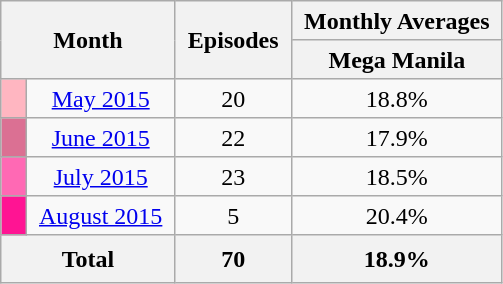<table class="wikitable plainrowheaders" style="text-align: center; line-height:25px;">
<tr class="wikitable" style="text-align: center;">
<th colspan="2" rowspan="2" style="padding: 0 8px;">Month</th>
<th rowspan="2" style="padding: 0 8px;">Episodes</th>
<th colspan="2" style="padding: 0 8px;">Monthly Averages</th>
</tr>
<tr>
<th style="padding: 0 8px;">Mega Manila</th>
</tr>
<tr>
<td style="padding: 0 8px; background:#FFB6C1;"></td>
<td style="padding: 0 8px;" '><a href='#'>May 2015</a></td>
<td style="padding: 0 8px;">20</td>
<td style="padding: 0 8px;">18.8%</td>
</tr>
<tr>
<td style="padding: 0 8px; background:#DB7093;"></td>
<td style="padding: 0 8px;" '><a href='#'>June 2015</a></td>
<td style="padding: 0 8px;">22</td>
<td style="padding: 0 8px;">17.9%</td>
</tr>
<tr>
<td style="padding: 0 8px; background:#FF69B4;"></td>
<td style="padding: 0 8px;" '><a href='#'>July 2015</a></td>
<td style="padding: 0 8px;">23</td>
<td style="padding: 0 8px;">18.5%</td>
</tr>
<tr>
<td style="padding: 0 8px; background:#FF1493;"></td>
<td style="padding: 0 8px;" '><a href='#'>August 2015</a></td>
<td style="padding: 0 8px;">5</td>
<td style="padding: 0 8px;">20.4%</td>
</tr>
<tr>
<th colspan="2">Total</th>
<th colspan="1">70</th>
<th colspan="2">18.9%</th>
</tr>
</table>
